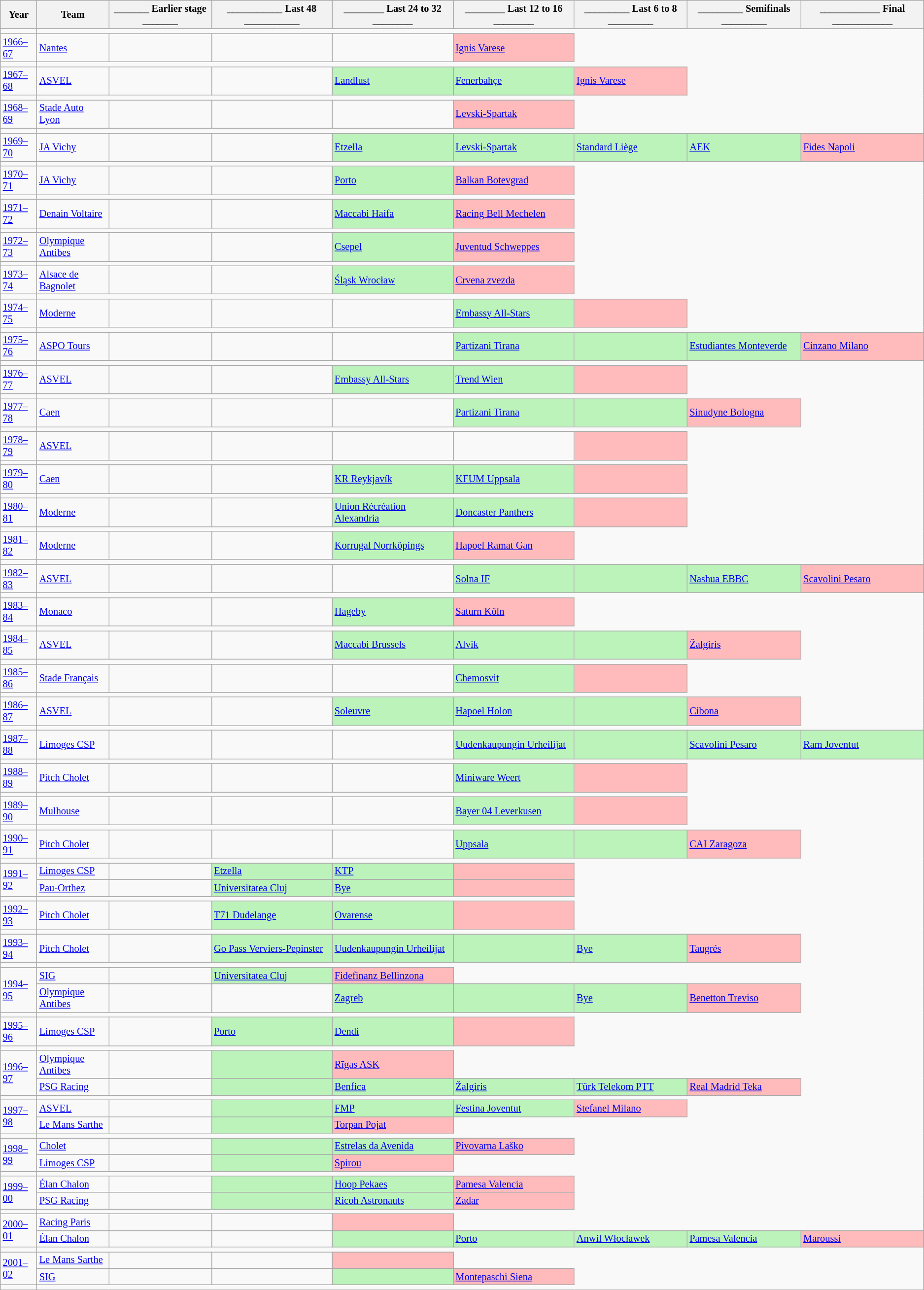<table class="wikitable" style="font-size:85%">
<tr>
<th>Year</th>
<th>Team</th>
<th>_______ Earlier stage _______</th>
<th>___________ Last 48 ___________</th>
<th>________ Last 24 to 32 ________</th>
<th>________ Last 12 to 16 ________</th>
<th>_________ Last 6 to 8 _________</th>
<th>_________ Semifinals _________</th>
<th>____________ Final ____________</th>
</tr>
<tr>
<td></td>
</tr>
<tr>
<td><a href='#'>1966–67</a></td>
<td><a href='#'>Nantes</a></td>
<td></td>
<td></td>
<td></td>
<td bgcolor=#FFBBBB> <a href='#'>Ignis Varese</a></td>
</tr>
<tr>
<td></td>
</tr>
<tr>
<td><a href='#'>1967–68</a></td>
<td><a href='#'>ASVEL</a></td>
<td></td>
<td></td>
<td bgcolor=#BBF3BB> <a href='#'>Landlust</a></td>
<td bgcolor=#BBF3BB> <a href='#'>Fenerbahçe</a></td>
<td bgcolor=#FFBBBB> <a href='#'>Ignis Varese</a></td>
</tr>
<tr>
<td></td>
</tr>
<tr>
<td><a href='#'>1968–69</a></td>
<td><a href='#'>Stade Auto Lyon</a></td>
<td></td>
<td></td>
<td></td>
<td bgcolor=#FFBBBB> <a href='#'>Levski-Spartak</a></td>
</tr>
<tr>
<td></td>
</tr>
<tr>
<td><a href='#'>1969–70</a></td>
<td><a href='#'>JA Vichy</a></td>
<td></td>
<td></td>
<td bgcolor=#BBF3BB> <a href='#'>Etzella</a></td>
<td bgcolor=#BBF3BB> <a href='#'>Levski-Spartak</a></td>
<td bgcolor=#BBF3BB> <a href='#'>Standard Liège</a></td>
<td bgcolor=#BBF3BB> <a href='#'>AEK</a></td>
<td bgcolor=#FFBBBB> <a href='#'>Fides Napoli</a> </td>
</tr>
<tr>
<td></td>
</tr>
<tr>
<td><a href='#'>1970–71</a></td>
<td><a href='#'>JA Vichy</a></td>
<td></td>
<td></td>
<td bgcolor=#BBF3BB> <a href='#'>Porto</a></td>
<td bgcolor=#FFBBBB> <a href='#'>Balkan Botevgrad</a></td>
</tr>
<tr>
<td></td>
</tr>
<tr>
<td><a href='#'>1971–72</a></td>
<td><a href='#'>Denain Voltaire</a></td>
<td></td>
<td></td>
<td bgcolor=#BBF3BB> <a href='#'>Maccabi Haifa</a></td>
<td bgcolor=#FFBBBB> <a href='#'>Racing Bell Mechelen</a></td>
</tr>
<tr>
<td></td>
</tr>
<tr>
<td><a href='#'>1972–73</a></td>
<td><a href='#'>Olympique Antibes</a></td>
<td></td>
<td></td>
<td bgcolor=#BBF3BB> <a href='#'>Csepel</a></td>
<td bgcolor=#FFBBBB> <a href='#'>Juventud Schweppes</a></td>
</tr>
<tr>
<td></td>
</tr>
<tr>
<td><a href='#'>1973–74</a></td>
<td><a href='#'>Alsace de Bagnolet</a></td>
<td></td>
<td></td>
<td bgcolor=#BBF3BB> <a href='#'>Śląsk Wrocław</a></td>
<td bgcolor=#FFBBBB> <a href='#'>Crvena zvezda</a></td>
</tr>
<tr>
<td></td>
</tr>
<tr>
<td><a href='#'>1974–75</a></td>
<td><a href='#'>Moderne</a></td>
<td></td>
<td></td>
<td></td>
<td bgcolor=#BBF3BB> <a href='#'>Embassy All-Stars</a></td>
<td bgcolor=#FFBBBB></td>
</tr>
<tr>
<td></td>
</tr>
<tr>
<td><a href='#'>1975–76</a></td>
<td><a href='#'>ASPO Tours</a></td>
<td></td>
<td></td>
<td></td>
<td bgcolor=#BBF3BB> <a href='#'>Partizani Tirana</a></td>
<td bgcolor=#BBF3BB></td>
<td bgcolor=#BBF3BB> <a href='#'>Estudiantes Monteverde</a></td>
<td bgcolor=#FFBBBB> <a href='#'>Cinzano Milano</a> </td>
</tr>
<tr>
<td></td>
</tr>
<tr>
<td><a href='#'>1976–77</a></td>
<td><a href='#'>ASVEL</a></td>
<td></td>
<td></td>
<td bgcolor=#BBF3BB> <a href='#'>Embassy All-Stars</a></td>
<td bgcolor=#BBF3BB> <a href='#'>Trend Wien</a></td>
<td bgcolor=#FFBBBB></td>
</tr>
<tr>
<td></td>
</tr>
<tr>
<td><a href='#'>1977–78</a></td>
<td><a href='#'>Caen</a></td>
<td></td>
<td></td>
<td></td>
<td bgcolor=#BBF3BB> <a href='#'>Partizani Tirana</a></td>
<td bgcolor=#BBF3BB></td>
<td bgcolor=#FFBBBB> <a href='#'>Sinudyne Bologna</a></td>
</tr>
<tr>
<td></td>
</tr>
<tr>
<td><a href='#'>1978–79</a></td>
<td><a href='#'>ASVEL</a></td>
<td></td>
<td></td>
<td></td>
<td></td>
<td bgcolor=#FFBBBB></td>
</tr>
<tr>
<td></td>
</tr>
<tr>
<td><a href='#'>1979–80</a></td>
<td><a href='#'>Caen</a></td>
<td></td>
<td></td>
<td bgcolor=#BBF3BB> <a href='#'>KR Reykjavík</a></td>
<td bgcolor=#BBF3BB> <a href='#'>KFUM Uppsala</a></td>
<td bgcolor=#FFBBBB></td>
</tr>
<tr>
<td></td>
</tr>
<tr>
<td><a href='#'>1980–81</a></td>
<td><a href='#'>Moderne</a></td>
<td></td>
<td></td>
<td bgcolor=#BBF3BB> <a href='#'>Union Récréation Alexandria</a></td>
<td bgcolor=#BBF3BB> <a href='#'>Doncaster Panthers</a></td>
<td bgcolor=#FFBBBB></td>
</tr>
<tr>
<td></td>
</tr>
<tr>
<td><a href='#'>1981–82</a></td>
<td><a href='#'>Moderne</a></td>
<td></td>
<td></td>
<td bgcolor=#BBF3BB> <a href='#'>Korrugal Norrköpings</a></td>
<td bgcolor=#FFBBBB> <a href='#'>Hapoel Ramat Gan</a></td>
</tr>
<tr>
<td></td>
</tr>
<tr>
<td><a href='#'>1982–83</a></td>
<td><a href='#'>ASVEL</a></td>
<td></td>
<td></td>
<td></td>
<td bgcolor=#BBF3BB> <a href='#'>Solna IF</a></td>
<td bgcolor=#BBF3BB></td>
<td bgcolor=#BBF3BB> <a href='#'>Nashua EBBC</a></td>
<td bgcolor=#FFBBBB> <a href='#'>Scavolini Pesaro</a> </td>
</tr>
<tr>
<td></td>
</tr>
<tr>
<td><a href='#'>1983–84</a></td>
<td><a href='#'>Monaco</a></td>
<td></td>
<td></td>
<td bgcolor=#BBF3BB> <a href='#'>Hageby</a></td>
<td bgcolor=#FFBBBB> <a href='#'>Saturn Köln</a></td>
</tr>
<tr>
<td></td>
</tr>
<tr>
<td><a href='#'>1984–85</a></td>
<td><a href='#'>ASVEL</a></td>
<td></td>
<td></td>
<td bgcolor=#BBF3BB> <a href='#'>Maccabi Brussels</a></td>
<td bgcolor=#BBF3BB> <a href='#'>Alvik</a></td>
<td bgcolor=#BBF3BB></td>
<td bgcolor=#FFBBBB> <a href='#'>Žalgiris</a></td>
</tr>
<tr>
<td></td>
</tr>
<tr>
<td><a href='#'>1985–86</a></td>
<td><a href='#'>Stade Français</a></td>
<td></td>
<td></td>
<td></td>
<td bgcolor=#BBF3BB> <a href='#'>Chemosvit</a></td>
<td bgcolor=#FFBBBB></td>
</tr>
<tr>
<td></td>
</tr>
<tr>
<td><a href='#'>1986–87</a></td>
<td><a href='#'>ASVEL</a></td>
<td></td>
<td></td>
<td bgcolor=#BBF3BB> <a href='#'>Soleuvre</a></td>
<td bgcolor=#BBF3BB> <a href='#'>Hapoel Holon</a></td>
<td bgcolor=#BBF3BB></td>
<td bgcolor=#FFBBBB> <a href='#'>Cibona</a></td>
</tr>
<tr>
<td></td>
</tr>
<tr>
<td><a href='#'>1987–88</a></td>
<td><a href='#'>Limoges CSP</a></td>
<td></td>
<td></td>
<td></td>
<td bgcolor=#BBF3BB> <a href='#'>Uudenkaupungin Urheilijat</a></td>
<td bgcolor=#BBF3BB></td>
<td bgcolor=#BBF3BB> <a href='#'>Scavolini Pesaro</a></td>
<td bgcolor=#BBF3BB> <a href='#'>Ram Joventut</a> </td>
</tr>
<tr>
<td></td>
</tr>
<tr>
<td><a href='#'>1988–89</a></td>
<td><a href='#'>Pitch Cholet</a></td>
<td></td>
<td></td>
<td></td>
<td bgcolor=#BBF3BB> <a href='#'>Miniware Weert</a></td>
<td bgcolor=#FFBBBB></td>
</tr>
<tr>
<td></td>
</tr>
<tr>
<td><a href='#'>1989–90</a></td>
<td><a href='#'>Mulhouse</a></td>
<td></td>
<td></td>
<td></td>
<td bgcolor=#BBF3BB> <a href='#'>Bayer 04 Leverkusen</a></td>
<td bgcolor=#FFBBBB></td>
</tr>
<tr>
<td></td>
</tr>
<tr>
<td><a href='#'>1990–91</a></td>
<td><a href='#'>Pitch Cholet</a></td>
<td></td>
<td></td>
<td></td>
<td bgcolor=#BBF3BB> <a href='#'>Uppsala</a></td>
<td bgcolor=#BBF3BB></td>
<td bgcolor=#FFBBBB> <a href='#'>CAI Zaragoza</a></td>
</tr>
<tr>
<td></td>
</tr>
<tr>
<td rowspan="2"><a href='#'>1991–92</a></td>
<td><a href='#'>Limoges CSP</a></td>
<td></td>
<td bgcolor=#BBF3BB> <a href='#'>Etzella</a></td>
<td bgcolor=#BBF3BB> <a href='#'>KTP</a></td>
<td bgcolor=#FFBBBB></td>
</tr>
<tr>
<td><a href='#'>Pau-Orthez</a></td>
<td></td>
<td bgcolor=#BBF3BB> <a href='#'>Universitatea Cluj</a></td>
<td bgcolor=#BBF3BB><a href='#'>Bye</a></td>
<td bgcolor=#FFBBBB></td>
</tr>
<tr>
<td></td>
</tr>
<tr>
<td><a href='#'>1992–93</a></td>
<td><a href='#'>Pitch Cholet</a></td>
<td></td>
<td bgcolor=#BBF3BB> <a href='#'>T71 Dudelange</a></td>
<td bgcolor=#BBF3BB> <a href='#'>Ovarense</a></td>
<td bgcolor=#FFBBBB></td>
</tr>
<tr>
<td></td>
</tr>
<tr>
<td><a href='#'>1993–94</a></td>
<td><a href='#'>Pitch Cholet</a></td>
<td></td>
<td bgcolor=#BBF3BB> <a href='#'>Go Pass Verviers-Pepinster</a></td>
<td bgcolor=#BBF3BB> <a href='#'>Uudenkaupungin Urheilijat</a></td>
<td bgcolor=#BBF3BB></td>
<td bgcolor=#BBF3BB><a href='#'>Bye</a></td>
<td bgcolor=#FFBBBB> <a href='#'>Taugrés</a></td>
</tr>
<tr>
<td></td>
</tr>
<tr>
<td rowspan="2"><a href='#'>1994–95</a></td>
<td><a href='#'>SIG</a></td>
<td></td>
<td bgcolor=#BBF3BB> <a href='#'>Universitatea Cluj</a></td>
<td bgcolor=#FFBBBB> <a href='#'>Fidefinanz Bellinzona</a></td>
</tr>
<tr>
<td><a href='#'>Olympique Antibes</a></td>
<td></td>
<td></td>
<td bgcolor=#BBF3BB> <a href='#'>Zagreb</a></td>
<td bgcolor=#BBF3BB></td>
<td bgcolor=#BBF3BB><a href='#'>Bye</a></td>
<td bgcolor=#FFBBBB> <a href='#'>Benetton Treviso</a></td>
</tr>
<tr>
<td></td>
</tr>
<tr>
<td><a href='#'>1995–96</a></td>
<td><a href='#'>Limoges CSP</a></td>
<td></td>
<td bgcolor=#BBF3BB> <a href='#'>Porto</a></td>
<td bgcolor=#BBF3BB> <a href='#'>Dendi</a></td>
<td bgcolor=#FFBBBB></td>
</tr>
<tr>
<td></td>
</tr>
<tr>
<td rowspan="2"><a href='#'>1996–97</a></td>
<td><a href='#'>Olympique Antibes</a></td>
<td></td>
<td bgcolor=#BBF3BB></td>
<td bgcolor=#FFBBBB> <a href='#'>Rīgas ASK</a></td>
</tr>
<tr>
<td><a href='#'>PSG Racing</a></td>
<td></td>
<td bgcolor=#BBF3BB></td>
<td bgcolor=#BBF3BB> <a href='#'>Benfica</a></td>
<td bgcolor=#BBF3BB> <a href='#'>Žalgiris</a></td>
<td bgcolor=#BBF3BB> <a href='#'>Türk Telekom PTT</a></td>
<td bgcolor=#FFBBBB> <a href='#'>Real Madrid Teka</a></td>
</tr>
<tr>
<td></td>
</tr>
<tr>
<td rowspan="2"><a href='#'>1997–98</a></td>
<td><a href='#'>ASVEL</a></td>
<td></td>
<td bgcolor=#BBF3BB></td>
<td bgcolor=#BBF3BB> <a href='#'>FMP</a></td>
<td bgcolor=#BBF3BB> <a href='#'>Festina Joventut</a></td>
<td bgcolor=#FFBBBB> <a href='#'>Stefanel Milano</a></td>
</tr>
<tr>
<td><a href='#'>Le Mans Sarthe</a></td>
<td></td>
<td bgcolor=#BBF3BB></td>
<td bgcolor=#FFBBBB> <a href='#'>Torpan Pojat</a></td>
</tr>
<tr>
<td></td>
</tr>
<tr>
<td rowspan="2"><a href='#'>1998–99</a></td>
<td><a href='#'>Cholet</a></td>
<td></td>
<td bgcolor=#BBF3BB></td>
<td bgcolor=#BBF3BB> <a href='#'>Estrelas da Avenida</a></td>
<td bgcolor=#FFBBBB> <a href='#'>Pivovarna Laško</a></td>
</tr>
<tr>
<td><a href='#'>Limoges CSP</a></td>
<td></td>
<td bgcolor=#BBF3BB></td>
<td bgcolor=#FFBBBB> <a href='#'>Spirou</a></td>
</tr>
<tr>
<td></td>
</tr>
<tr>
<td rowspan="2"><a href='#'>1999–00</a></td>
<td><a href='#'>Élan Chalon</a></td>
<td></td>
<td bgcolor=#BBF3BB></td>
<td bgcolor=#BBF3BB> <a href='#'>Hoop Pekaes</a></td>
<td bgcolor=#FFBBBB> <a href='#'>Pamesa Valencia</a></td>
</tr>
<tr>
<td><a href='#'>PSG Racing</a></td>
<td></td>
<td bgcolor=#BBF3BB></td>
<td bgcolor=#BBF3BB> <a href='#'>Ricoh Astronauts</a></td>
<td bgcolor=#FFBBBB> <a href='#'>Zadar</a></td>
</tr>
<tr>
<td></td>
</tr>
<tr>
<td rowspan="2"><a href='#'>2000–01</a></td>
<td><a href='#'>Racing Paris</a></td>
<td></td>
<td></td>
<td bgcolor=#FFBBBB></td>
</tr>
<tr>
<td><a href='#'>Élan Chalon</a></td>
<td></td>
<td></td>
<td bgcolor=#BBF3BB></td>
<td bgcolor=#BBF3BB> <a href='#'>Porto</a></td>
<td bgcolor=#BBF3BB> <a href='#'>Anwil Włocławek</a></td>
<td bgcolor=#BBF3BB> <a href='#'>Pamesa Valencia</a></td>
<td bgcolor=#FFBBBB> <a href='#'>Maroussi</a> </td>
</tr>
<tr>
<td></td>
</tr>
<tr>
<td rowspan="2"><a href='#'>2001–02</a></td>
<td><a href='#'>Le Mans Sarthe</a></td>
<td></td>
<td></td>
<td bgcolor=#FFBBBB></td>
</tr>
<tr>
<td><a href='#'>SIG</a></td>
<td></td>
<td></td>
<td bgcolor=#BBF3BB></td>
<td bgcolor=#FFBBBB> <a href='#'>Montepaschi Siena</a></td>
</tr>
<tr>
<td></td>
</tr>
<tr>
</tr>
</table>
